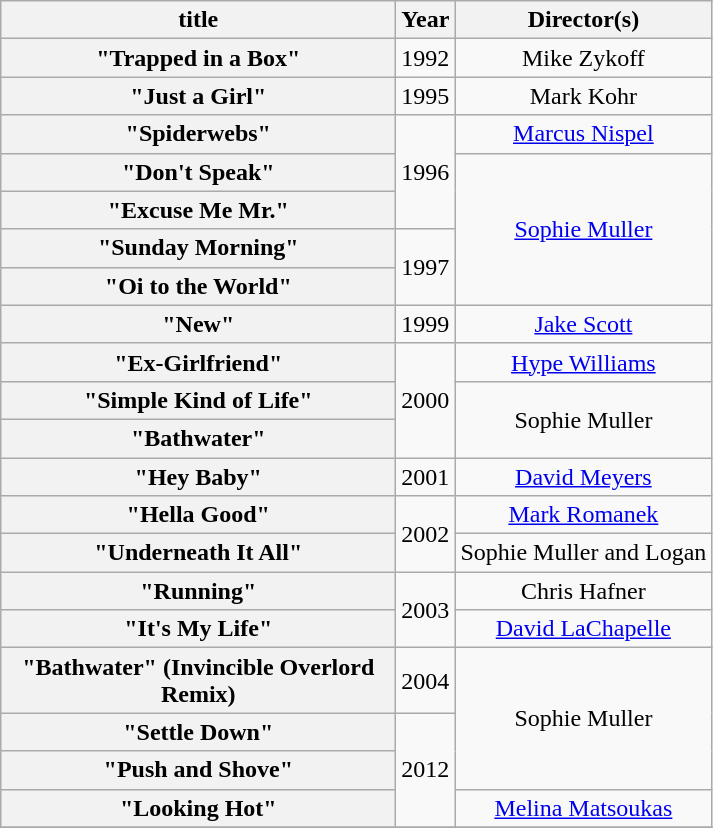<table class="wikitable plainrowheaders" style="text-align:center;">
<tr>
<th scope="col" style="width:16em;">title</th>
<th scope="col">Year</th>
<th scope="col">Director(s)</th>
</tr>
<tr>
<th scope="row">"Trapped in a Box"</th>
<td>1992</td>
<td>Mike Zykoff</td>
</tr>
<tr>
<th scope="row">"Just a Girl"</th>
<td>1995</td>
<td>Mark Kohr</td>
</tr>
<tr>
<th scope="row">"Spiderwebs"</th>
<td rowspan="3">1996</td>
<td><a href='#'>Marcus Nispel</a></td>
</tr>
<tr>
<th scope="row">"Don't Speak"</th>
<td rowspan="4"><a href='#'>Sophie Muller</a></td>
</tr>
<tr>
<th scope="row">"Excuse Me Mr."</th>
</tr>
<tr>
<th scope="row">"Sunday Morning"</th>
<td rowspan="2">1997</td>
</tr>
<tr>
<th scope="row">"Oi to the World"</th>
</tr>
<tr>
<th scope="row">"New"</th>
<td>1999</td>
<td><a href='#'>Jake Scott</a></td>
</tr>
<tr>
<th scope="row">"Ex-Girlfriend"</th>
<td rowspan="3">2000</td>
<td><a href='#'>Hype Williams</a></td>
</tr>
<tr>
<th scope="row">"Simple Kind of Life"</th>
<td rowspan="2">Sophie Muller</td>
</tr>
<tr>
<th scope="row">"Bathwater"</th>
</tr>
<tr>
<th scope="row">"Hey Baby"<br></th>
<td>2001</td>
<td><a href='#'>David Meyers</a></td>
</tr>
<tr>
<th scope="row">"Hella Good"</th>
<td rowspan="2">2002</td>
<td><a href='#'>Mark Romanek</a></td>
</tr>
<tr>
<th scope="row">"Underneath It All"<br></th>
<td>Sophie Muller and Logan</td>
</tr>
<tr>
<th scope="row">"Running"</th>
<td rowspan="2">2003</td>
<td>Chris Hafner</td>
</tr>
<tr>
<th scope="row">"It's My Life"</th>
<td><a href='#'>David LaChapelle</a></td>
</tr>
<tr>
<th scope="row">"Bathwater" (Invincible Overlord Remix)</th>
<td>2004</td>
<td rowspan="3">Sophie Muller</td>
</tr>
<tr>
<th scope="row">"Settle Down"</th>
<td rowspan="3">2012</td>
</tr>
<tr>
<th scope="row">"Push and Shove"<br></th>
</tr>
<tr>
<th scope="row">"Looking Hot"</th>
<td><a href='#'>Melina Matsoukas</a></td>
</tr>
<tr>
</tr>
</table>
